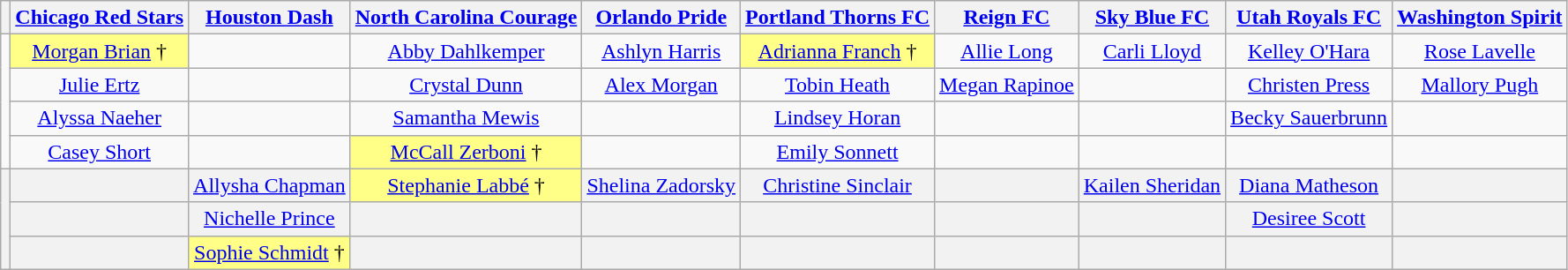<table class="wikitable" style="text-align:center" style="font-size:90%">
<tr>
<th></th>
<th><a href='#'>Chicago Red Stars</a></th>
<th><a href='#'>Houston Dash</a></th>
<th><a href='#'>North Carolina Courage</a></th>
<th><a href='#'>Orlando Pride</a></th>
<th><a href='#'>Portland Thorns FC</a></th>
<th><a href='#'>Reign FC</a></th>
<th><a href='#'>Sky Blue FC</a></th>
<th><a href='#'>Utah Royals FC</a></th>
<th><a href='#'>Washington Spirit</a></th>
</tr>
<tr>
<td rowspan=4></td>
<td bgcolor="ffff88"><a href='#'>Morgan Brian</a> †</td>
<td></td>
<td><a href='#'>Abby Dahlkemper</a></td>
<td><a href='#'>Ashlyn Harris</a></td>
<td bgcolor="ffff88"><a href='#'>Adrianna Franch</a> †</td>
<td><a href='#'>Allie Long</a></td>
<td><a href='#'>Carli Lloyd</a></td>
<td><a href='#'>Kelley O'Hara</a></td>
<td><a href='#'>Rose Lavelle</a></td>
</tr>
<tr>
<td><a href='#'>Julie Ertz</a></td>
<td></td>
<td><a href='#'>Crystal Dunn</a></td>
<td><a href='#'>Alex Morgan</a></td>
<td><a href='#'>Tobin Heath</a></td>
<td><a href='#'>Megan Rapinoe</a></td>
<td></td>
<td><a href='#'>Christen Press</a></td>
<td><a href='#'>Mallory Pugh</a></td>
</tr>
<tr>
<td><a href='#'>Alyssa Naeher</a></td>
<td></td>
<td><a href='#'>Samantha Mewis</a></td>
<td></td>
<td><a href='#'>Lindsey Horan</a></td>
<td></td>
<td></td>
<td><a href='#'>Becky Sauerbrunn</a></td>
<td></td>
</tr>
<tr>
<td><a href='#'>Casey Short</a></td>
<td></td>
<td bgcolor="ffff88"><a href='#'>McCall Zerboni</a> †</td>
<td></td>
<td><a href='#'>Emily Sonnett</a></td>
<td></td>
<td></td>
<td></td>
<td></td>
</tr>
<tr bgcolor="f2f2f2">
<td rowspan=3></td>
<td></td>
<td><a href='#'>Allysha Chapman</a></td>
<td bgcolor="ffff88"><a href='#'>Stephanie Labbé</a> †</td>
<td><a href='#'>Shelina Zadorsky</a></td>
<td><a href='#'>Christine Sinclair</a></td>
<td></td>
<td><a href='#'>Kailen Sheridan</a></td>
<td><a href='#'>Diana Matheson</a></td>
<td></td>
</tr>
<tr bgcolor="f2f2f2">
<td></td>
<td><a href='#'>Nichelle Prince</a></td>
<td></td>
<td></td>
<td></td>
<td></td>
<td></td>
<td><a href='#'>Desiree Scott</a></td>
<td></td>
</tr>
<tr bgcolor="f2f2f2">
<td></td>
<td bgcolor="ffff88"><a href='#'>Sophie Schmidt</a> †</td>
<td></td>
<td></td>
<td></td>
<td></td>
<td></td>
<td></td>
<td></td>
</tr>
</table>
